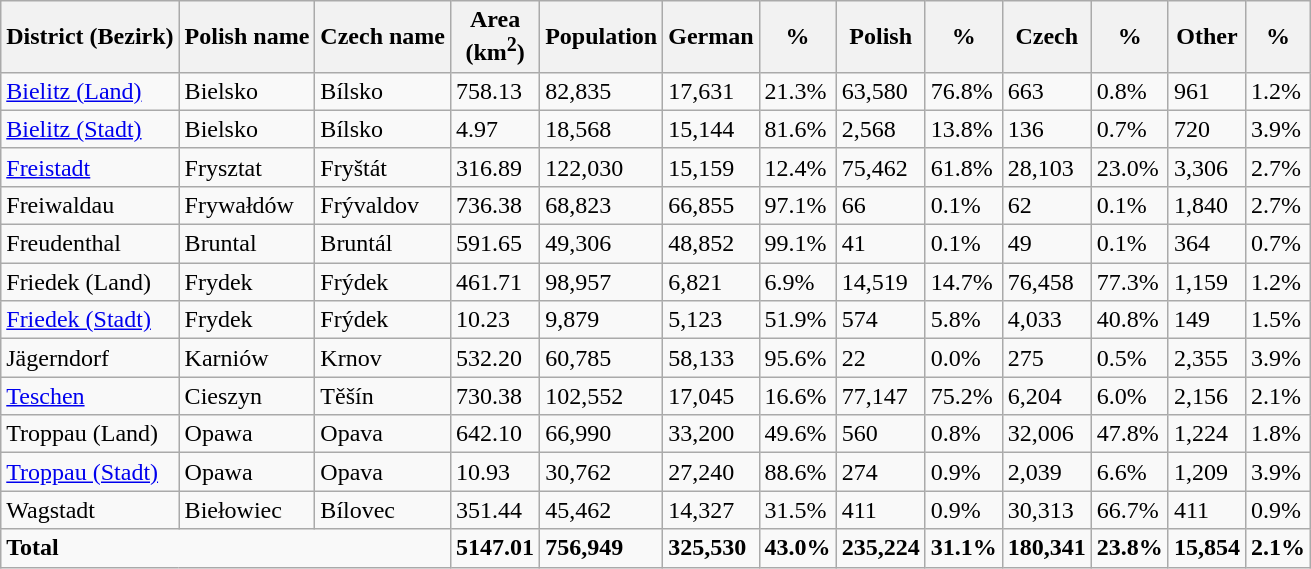<table class="wikitable sortable">
<tr>
<th>District (Bezirk)</th>
<th>Polish name</th>
<th>Czech name</th>
<th>Area<br>(km<sup>2</sup>)</th>
<th>Population</th>
<th>German</th>
<th>%</th>
<th>Polish</th>
<th>%</th>
<th>Czech</th>
<th>%</th>
<th>Other</th>
<th>%</th>
</tr>
<tr>
<td><a href='#'>Bielitz (Land)</a></td>
<td>Bielsko</td>
<td>Bílsko</td>
<td>758.13</td>
<td>82,835</td>
<td>17,631</td>
<td>21.3%</td>
<td>63,580</td>
<td>76.8%</td>
<td>663</td>
<td>0.8%</td>
<td>961</td>
<td>1.2%</td>
</tr>
<tr>
<td><a href='#'>Bielitz (Stadt)</a></td>
<td>Bielsko</td>
<td>Bílsko</td>
<td>4.97</td>
<td>18,568</td>
<td>15,144</td>
<td>81.6%</td>
<td>2,568</td>
<td>13.8%</td>
<td>136</td>
<td>0.7%</td>
<td>720</td>
<td>3.9%</td>
</tr>
<tr>
<td><a href='#'>Freistadt</a></td>
<td>Frysztat</td>
<td>Fryštát</td>
<td>316.89</td>
<td>122,030</td>
<td>15,159</td>
<td>12.4%</td>
<td>75,462</td>
<td>61.8%</td>
<td>28,103</td>
<td>23.0%</td>
<td>3,306</td>
<td>2.7%</td>
</tr>
<tr>
<td>Freiwaldau</td>
<td>Frywałdów</td>
<td>Frývaldov</td>
<td>736.38</td>
<td>68,823</td>
<td>66,855</td>
<td>97.1%</td>
<td>66</td>
<td>0.1%</td>
<td>62</td>
<td>0.1%</td>
<td>1,840</td>
<td>2.7%</td>
</tr>
<tr>
<td>Freudenthal</td>
<td>Bruntal</td>
<td>Bruntál</td>
<td>591.65</td>
<td>49,306</td>
<td>48,852</td>
<td>99.1%</td>
<td>41</td>
<td>0.1%</td>
<td>49</td>
<td>0.1%</td>
<td>364</td>
<td>0.7%</td>
</tr>
<tr>
<td>Friedek (Land)</td>
<td>Frydek</td>
<td>Frýdek</td>
<td>461.71</td>
<td>98,957</td>
<td>6,821</td>
<td>6.9%</td>
<td>14,519</td>
<td>14.7%</td>
<td>76,458</td>
<td>77.3%</td>
<td>1,159</td>
<td>1.2%</td>
</tr>
<tr>
<td><a href='#'>Friedek (Stadt)</a></td>
<td>Frydek</td>
<td>Frýdek</td>
<td>10.23</td>
<td>9,879</td>
<td>5,123</td>
<td>51.9%</td>
<td>574</td>
<td>5.8%</td>
<td>4,033</td>
<td>40.8%</td>
<td>149</td>
<td>1.5%</td>
</tr>
<tr>
<td>Jägerndorf</td>
<td>Karniów</td>
<td>Krnov</td>
<td>532.20</td>
<td>60,785</td>
<td>58,133</td>
<td>95.6%</td>
<td>22</td>
<td>0.0%</td>
<td>275</td>
<td>0.5%</td>
<td>2,355</td>
<td>3.9%</td>
</tr>
<tr>
<td><a href='#'>Teschen</a></td>
<td>Cieszyn</td>
<td>Těšín</td>
<td>730.38</td>
<td>102,552</td>
<td>17,045</td>
<td>16.6%</td>
<td>77,147</td>
<td>75.2%</td>
<td>6,204</td>
<td>6.0%</td>
<td>2,156</td>
<td>2.1%</td>
</tr>
<tr>
<td>Troppau (Land)</td>
<td>Opawa</td>
<td>Opava</td>
<td>642.10</td>
<td>66,990</td>
<td>33,200</td>
<td>49.6%</td>
<td>560</td>
<td>0.8%</td>
<td>32,006</td>
<td>47.8%</td>
<td>1,224</td>
<td>1.8%</td>
</tr>
<tr>
<td><a href='#'>Troppau (Stadt)</a></td>
<td>Opawa</td>
<td>Opava</td>
<td>10.93</td>
<td>30,762</td>
<td>27,240</td>
<td>88.6%</td>
<td>274</td>
<td>0.9%</td>
<td>2,039</td>
<td>6.6%</td>
<td>1,209</td>
<td>3.9%</td>
</tr>
<tr>
<td>Wagstadt</td>
<td>Biełowiec</td>
<td>Bílovec</td>
<td>351.44</td>
<td>45,462</td>
<td>14,327</td>
<td>31.5%</td>
<td>411</td>
<td>0.9%</td>
<td>30,313</td>
<td>66.7%</td>
<td>411</td>
<td>0.9%</td>
</tr>
<tr>
<td colspan="3"><strong>Total</strong></td>
<td><strong>5147.01</strong></td>
<td><strong>756,949</strong></td>
<td><strong>325,530</strong></td>
<td><strong>43.0%</strong></td>
<td><strong>235,224</strong></td>
<td><strong>31.1%</strong></td>
<td><strong>180,341</strong></td>
<td><strong>23.8%</strong></td>
<td><strong>15,854</strong></td>
<td><strong>2.1%</strong></td>
</tr>
</table>
